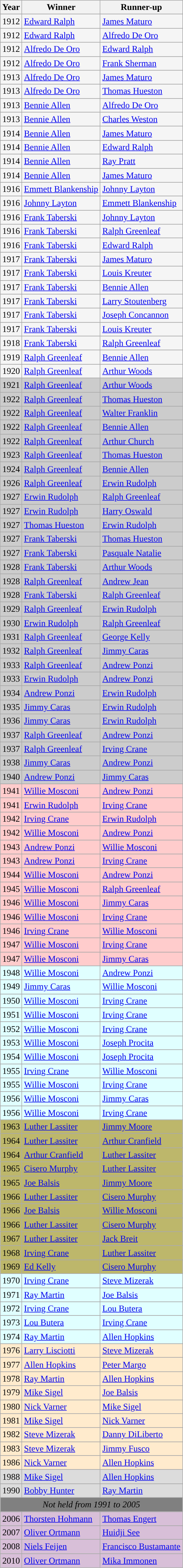<table class="wikitable sortable" style="font-size:100%; text-align: left;">
<tr>
<th>Year</th>
<th>Winner</th>
<th>Runner-up</th>
</tr>
<tr>
</tr>
<tr style="background:#F5F5F5;">
<td>1912</td>
<td> <a href='#'>Edward Ralph</a></td>
<td> <a href='#'>James Maturo</a></td>
</tr>
<tr>
</tr>
<tr style="background:#F5F5F5;">
<td>1912</td>
<td> <a href='#'>Edward Ralph</a></td>
<td> <a href='#'>Alfredo De Oro</a></td>
</tr>
<tr>
</tr>
<tr style="background:#F5F5F5;">
<td>1912</td>
<td> <a href='#'>Alfredo De Oro</a></td>
<td> <a href='#'>Edward Ralph</a></td>
</tr>
<tr>
</tr>
<tr style="background:#F5F5F5;">
<td>1912</td>
<td> <a href='#'>Alfredo De Oro</a></td>
<td> <a href='#'>Frank Sherman</a></td>
</tr>
<tr>
</tr>
<tr style="background:#F5F5F5;">
<td>1913</td>
<td> <a href='#'>Alfredo De Oro</a></td>
<td> <a href='#'>James Maturo</a></td>
</tr>
<tr>
</tr>
<tr style="background:#F5F5F5;">
<td>1913</td>
<td> <a href='#'>Alfredo De Oro</a></td>
<td> <a href='#'>Thomas Hueston</a></td>
</tr>
<tr>
</tr>
<tr style="background:#F5F5F5;">
<td>1913</td>
<td> <a href='#'>Bennie Allen</a></td>
<td> <a href='#'>Alfredo De Oro</a></td>
</tr>
<tr>
</tr>
<tr style="background:#F5F5F5;">
<td>1913</td>
<td> <a href='#'>Bennie Allen</a></td>
<td> <a href='#'>Charles Weston</a></td>
</tr>
<tr>
</tr>
<tr style="background:#F5F5F5;">
<td>1914</td>
<td> <a href='#'>Bennie Allen</a></td>
<td> <a href='#'>James Maturo</a></td>
</tr>
<tr>
</tr>
<tr style="background:#F5F5F5;">
<td>1914</td>
<td> <a href='#'>Bennie Allen</a></td>
<td> <a href='#'>Edward Ralph</a></td>
</tr>
<tr>
</tr>
<tr style="background:#F5F5F5;">
<td>1914</td>
<td> <a href='#'>Bennie Allen</a></td>
<td> <a href='#'>Ray Pratt</a></td>
</tr>
<tr>
</tr>
<tr style="background:#F5F5F5;">
<td>1914</td>
<td> <a href='#'>Bennie Allen</a></td>
<td> <a href='#'>James Maturo</a></td>
</tr>
<tr>
</tr>
<tr style="background:#F5F5F5;">
<td>1916</td>
<td> <a href='#'>Emmett Blankenship</a></td>
<td> <a href='#'>Johnny Layton</a></td>
</tr>
<tr>
</tr>
<tr style="background:#F5F5F5;">
<td>1916</td>
<td> <a href='#'>Johnny Layton</a></td>
<td> <a href='#'>Emmett Blankenship</a></td>
</tr>
<tr>
</tr>
<tr style="background:#F5F5F5;">
<td>1916</td>
<td> <a href='#'>Frank Taberski</a></td>
<td> <a href='#'>Johnny Layton</a></td>
</tr>
<tr>
</tr>
<tr style="background:#F5F5F5;">
<td>1916</td>
<td> <a href='#'>Frank Taberski</a></td>
<td> <a href='#'>Ralph Greenleaf</a></td>
</tr>
<tr>
</tr>
<tr style="background:#F5F5F5;">
<td>1916</td>
<td> <a href='#'>Frank Taberski</a></td>
<td> <a href='#'>Edward Ralph</a></td>
</tr>
<tr>
</tr>
<tr style="background:#F5F5F5;">
<td>1917</td>
<td> <a href='#'>Frank Taberski</a></td>
<td> <a href='#'>James Maturo</a></td>
</tr>
<tr>
</tr>
<tr style="background:#F5F5F5;">
<td>1917</td>
<td> <a href='#'>Frank Taberski</a></td>
<td> <a href='#'>Louis Kreuter</a></td>
</tr>
<tr>
</tr>
<tr style="background:#F5F5F5;">
<td>1917</td>
<td> <a href='#'>Frank Taberski</a></td>
<td> <a href='#'>Bennie Allen</a></td>
</tr>
<tr>
</tr>
<tr style="background:#F5F5F5;">
<td>1917</td>
<td> <a href='#'>Frank Taberski</a></td>
<td> <a href='#'>Larry Stoutenberg</a></td>
</tr>
<tr>
</tr>
<tr style="background:#F5F5F5;">
<td>1917</td>
<td> <a href='#'>Frank Taberski</a></td>
<td> <a href='#'>Joseph Concannon</a></td>
</tr>
<tr>
</tr>
<tr style="background:#F5F5F5;">
<td>1917</td>
<td> <a href='#'>Frank Taberski</a></td>
<td> <a href='#'>Louis Kreuter</a></td>
</tr>
<tr>
</tr>
<tr style="background:#F5F5F5;">
<td>1918</td>
<td> <a href='#'>Frank Taberski</a></td>
<td> <a href='#'>Ralph Greenleaf</a></td>
</tr>
<tr>
</tr>
<tr style="background:#F5F5F5">
<td>1919</td>
<td> <a href='#'>Ralph Greenleaf</a></td>
<td> <a href='#'>Bennie Allen</a></td>
</tr>
<tr>
</tr>
<tr style="background:#F5F5F5;">
<td>1920</td>
<td> <a href='#'>Ralph Greenleaf</a></td>
<td> <a href='#'>Arthur Woods</a></td>
</tr>
<tr>
</tr>
<tr style="background:#CCCCCC;">
<td>1921</td>
<td> <a href='#'>Ralph Greenleaf</a></td>
<td> <a href='#'>Arthur Woods</a></td>
</tr>
<tr>
</tr>
<tr style="background:#CCCCCC;">
<td>1922</td>
<td> <a href='#'>Ralph Greenleaf</a></td>
<td> <a href='#'>Thomas Hueston</a></td>
</tr>
<tr>
</tr>
<tr style="background:#CCCCCC;">
<td>1922</td>
<td> <a href='#'>Ralph Greenleaf</a></td>
<td> <a href='#'>Walter Franklin</a></td>
</tr>
<tr>
</tr>
<tr style="background:#CCCCCC;">
<td>1922</td>
<td> <a href='#'>Ralph Greenleaf</a></td>
<td> <a href='#'>Bennie Allen</a></td>
</tr>
<tr>
</tr>
<tr style="background:#CCCCCC;">
<td>1922</td>
<td> <a href='#'>Ralph Greenleaf</a></td>
<td> <a href='#'>Arthur Church</a></td>
</tr>
<tr>
</tr>
<tr style="background:#CCCCCC;">
<td>1923</td>
<td> <a href='#'>Ralph Greenleaf</a></td>
<td> <a href='#'>Thomas Hueston</a></td>
</tr>
<tr>
</tr>
<tr style="background:#CCCCCC;">
<td>1924</td>
<td> <a href='#'>Ralph Greenleaf</a></td>
<td> <a href='#'>Bennie Allen</a></td>
</tr>
<tr>
</tr>
<tr style="background:#CCCCCC;">
<td>1926</td>
<td> <a href='#'>Ralph Greenleaf</a></td>
<td> <a href='#'>Erwin Rudolph</a></td>
</tr>
<tr>
</tr>
<tr style="background:#CCCCCC;">
<td>1927</td>
<td> <a href='#'>Erwin Rudolph</a></td>
<td> <a href='#'>Ralph Greenleaf</a></td>
</tr>
<tr>
</tr>
<tr style="background:#CCCCCC;">
<td>1927</td>
<td> <a href='#'>Erwin Rudolph</a></td>
<td> <a href='#'>Harry Oswald</a></td>
</tr>
<tr>
</tr>
<tr style="background:#CCCCCC;">
<td>1927</td>
<td> <a href='#'>Thomas Hueston</a></td>
<td> <a href='#'>Erwin Rudolph</a></td>
</tr>
<tr>
</tr>
<tr style="background:#CCCCCC;">
<td>1927</td>
<td> <a href='#'>Frank Taberski</a></td>
<td> <a href='#'>Thomas Hueston</a></td>
</tr>
<tr>
</tr>
<tr style="background:#CCCCCC;">
<td>1927</td>
<td> <a href='#'>Frank Taberski</a></td>
<td> <a href='#'>Pasquale Natalie</a></td>
</tr>
<tr>
</tr>
<tr style="background:#CCCCCC;">
<td>1928</td>
<td> <a href='#'>Frank Taberski</a></td>
<td> <a href='#'>Arthur Woods</a></td>
</tr>
<tr>
</tr>
<tr style="background:#CCCCCC;">
<td>1928</td>
<td> <a href='#'>Ralph Greenleaf</a></td>
<td> <a href='#'>Andrew Jean</a></td>
</tr>
<tr>
</tr>
<tr style="background:#CCCCCC;">
<td>1928</td>
<td> <a href='#'>Frank Taberski</a></td>
<td> <a href='#'>Ralph Greenleaf</a></td>
</tr>
<tr>
</tr>
<tr style="background:#CCCCCC;">
<td>1929</td>
<td> <a href='#'>Ralph Greenleaf</a></td>
<td> <a href='#'>Erwin Rudolph</a></td>
</tr>
<tr>
</tr>
<tr style="background:#CCCCCC;">
<td>1930</td>
<td> <a href='#'>Erwin Rudolph</a></td>
<td> <a href='#'>Ralph Greenleaf</a></td>
</tr>
<tr>
</tr>
<tr style="background:#CCCCCC;">
<td>1931</td>
<td> <a href='#'>Ralph Greenleaf</a></td>
<td> <a href='#'>George Kelly</a></td>
</tr>
<tr>
</tr>
<tr style="background:#CCCCCC;">
<td>1932</td>
<td> <a href='#'>Ralph Greenleaf</a></td>
<td> <a href='#'>Jimmy Caras</a></td>
</tr>
<tr>
</tr>
<tr style="background:#CCCCCC;">
<td>1933</td>
<td> <a href='#'>Ralph Greenleaf</a></td>
<td> <a href='#'>Andrew Ponzi</a></td>
</tr>
<tr>
</tr>
<tr style="background:#CCCCCC;">
<td>1933</td>
<td> <a href='#'>Erwin Rudolph</a></td>
<td> <a href='#'>Andrew Ponzi</a></td>
</tr>
<tr>
</tr>
<tr style="background:#CCCCCC;">
<td>1934</td>
<td> <a href='#'>Andrew Ponzi</a></td>
<td> <a href='#'>Erwin Rudolph</a></td>
</tr>
<tr>
</tr>
<tr style="background:#CCCCCC;">
<td>1935</td>
<td> <a href='#'>Jimmy Caras</a></td>
<td> <a href='#'>Erwin Rudolph</a></td>
</tr>
<tr>
</tr>
<tr style="background:#CCCCCC;">
<td>1936</td>
<td> <a href='#'>Jimmy Caras</a></td>
<td> <a href='#'>Erwin Rudolph</a></td>
</tr>
<tr>
</tr>
<tr style="background:#CCCCCC;">
<td>1937</td>
<td> <a href='#'>Ralph Greenleaf</a></td>
<td> <a href='#'>Andrew Ponzi</a></td>
</tr>
<tr>
</tr>
<tr style="background:#CCCCCC;">
<td>1937</td>
<td> <a href='#'>Ralph Greenleaf</a></td>
<td> <a href='#'>Irving Crane</a></td>
</tr>
<tr>
</tr>
<tr style="background:#CCCCCC;">
<td>1938</td>
<td> <a href='#'>Jimmy Caras</a></td>
<td> <a href='#'>Andrew Ponzi</a></td>
</tr>
<tr>
</tr>
<tr style="background:#CCCCCC;">
<td>1940</td>
<td> <a href='#'>Andrew Ponzi</a></td>
<td> <a href='#'>Jimmy Caras</a></td>
</tr>
<tr>
</tr>
<tr style="background:#FFCCCC;">
<td>1941</td>
<td> <a href='#'>Willie Mosconi</a></td>
<td> <a href='#'>Andrew Ponzi</a></td>
</tr>
<tr>
</tr>
<tr style="background:#FFCCCC;">
<td>1941</td>
<td> <a href='#'>Erwin Rudolph</a></td>
<td> <a href='#'>Irving Crane</a></td>
</tr>
<tr>
</tr>
<tr style="background:#FFCCCC;">
<td>1942</td>
<td> <a href='#'>Irving Crane</a></td>
<td> <a href='#'>Erwin Rudolph</a></td>
</tr>
<tr>
</tr>
<tr style="background:#FFCCCC;">
<td>1942</td>
<td> <a href='#'>Willie Mosconi</a></td>
<td> <a href='#'>Andrew Ponzi</a></td>
</tr>
<tr>
</tr>
<tr style="background:#FFCCCC;">
<td>1943</td>
<td> <a href='#'>Andrew Ponzi</a></td>
<td> <a href='#'>Willie Mosconi</a></td>
</tr>
<tr>
</tr>
<tr style="background:#FFCCCC;">
<td>1943</td>
<td> <a href='#'>Andrew Ponzi</a></td>
<td> <a href='#'>Irving Crane</a></td>
</tr>
<tr>
</tr>
<tr style="background:#FFCCCC;">
<td>1944</td>
<td> <a href='#'>Willie Mosconi</a></td>
<td> <a href='#'>Andrew Ponzi</a></td>
</tr>
<tr>
</tr>
<tr style="background:#FFCCCC;">
<td>1945</td>
<td> <a href='#'>Willie Mosconi</a></td>
<td> <a href='#'>Ralph Greenleaf</a></td>
</tr>
<tr>
</tr>
<tr style="background:#FFCCCC;">
<td>1946</td>
<td> <a href='#'>Willie Mosconi</a></td>
<td> <a href='#'>Jimmy Caras</a></td>
</tr>
<tr>
</tr>
<tr style="background:#FFCCCC;">
<td>1946</td>
<td> <a href='#'>Willie Mosconi</a></td>
<td> <a href='#'>Irving Crane</a></td>
</tr>
<tr>
</tr>
<tr style="background:#FFCCCC;">
<td>1946</td>
<td> <a href='#'>Irving Crane</a></td>
<td> <a href='#'>Willie Mosconi</a></td>
</tr>
<tr>
</tr>
<tr style="background:#FFCCCC;">
<td>1947</td>
<td> <a href='#'>Willie Mosconi</a></td>
<td> <a href='#'>Irving Crane</a></td>
</tr>
<tr>
</tr>
<tr style="background:#FFCCCC;">
<td>1947</td>
<td> <a href='#'>Willie Mosconi</a></td>
<td> <a href='#'>Jimmy Caras</a></td>
</tr>
<tr>
</tr>
<tr style="background:#E0FFFF;">
<td>1948</td>
<td> <a href='#'>Willie Mosconi</a></td>
<td> <a href='#'>Andrew Ponzi</a></td>
</tr>
<tr>
</tr>
<tr style="background:#E0FFFF;">
<td>1949</td>
<td> <a href='#'>Jimmy Caras</a></td>
<td> <a href='#'>Willie Mosconi</a></td>
</tr>
<tr>
</tr>
<tr style="background:#E0FFFF;">
<td>1950</td>
<td> <a href='#'>Willie Mosconi</a></td>
<td> <a href='#'>Irving Crane</a></td>
</tr>
<tr>
</tr>
<tr style="background:#E0FFFF;">
<td>1951</td>
<td> <a href='#'>Willie Mosconi</a></td>
<td> <a href='#'>Irving Crane</a></td>
</tr>
<tr>
</tr>
<tr style="background:#E0FFFF;">
<td>1952</td>
<td> <a href='#'>Willie Mosconi</a></td>
<td> <a href='#'>Irving Crane</a></td>
</tr>
<tr>
</tr>
<tr style="background:#E0FFFF;">
<td>1953</td>
<td> <a href='#'>Willie Mosconi</a></td>
<td> <a href='#'>Joseph Procita</a></td>
</tr>
<tr>
</tr>
<tr style="background:#E0FFFF;">
<td>1954</td>
<td> <a href='#'>Willie Mosconi</a></td>
<td> <a href='#'>Joseph Procita</a></td>
</tr>
<tr>
</tr>
<tr style="background:#E0FFFF;">
<td>1955</td>
<td> <a href='#'>Irving Crane</a></td>
<td> <a href='#'>Willie Mosconi</a></td>
</tr>
<tr>
</tr>
<tr style="background:#E0FFFF;">
<td>1955</td>
<td> <a href='#'>Willie Mosconi</a></td>
<td> <a href='#'>Irving Crane</a></td>
</tr>
<tr>
</tr>
<tr style="background:#E0FFFF;">
<td>1956</td>
<td> <a href='#'>Willie Mosconi</a></td>
<td> <a href='#'>Jimmy Caras</a></td>
</tr>
<tr>
</tr>
<tr style="background:#E0FFFF;">
<td>1956</td>
<td> <a href='#'>Willie Mosconi</a></td>
<td> <a href='#'>Irving Crane</a></td>
</tr>
<tr>
</tr>
<tr style="background:#BDB76b;">
<td>1963</td>
<td> <a href='#'>Luther Lassiter</a></td>
<td> <a href='#'>Jimmy Moore</a></td>
</tr>
<tr>
</tr>
<tr style="background:#BDB76b;">
<td>1964</td>
<td> <a href='#'>Luther Lassiter</a></td>
<td> <a href='#'>Arthur Cranfield</a></td>
</tr>
<tr>
</tr>
<tr style="background:#BDB76b;">
<td>1964</td>
<td> <a href='#'>Arthur Cranfield</a></td>
<td> <a href='#'>Luther Lassiter</a></td>
</tr>
<tr>
</tr>
<tr style="background:#BDB76b;">
<td>1965</td>
<td> <a href='#'>Cisero Murphy</a></td>
<td> <a href='#'>Luther Lassiter</a></td>
</tr>
<tr>
</tr>
<tr style="background:#BDB76b;">
<td>1965</td>
<td> <a href='#'>Joe Balsis</a></td>
<td> <a href='#'>Jimmy Moore</a></td>
</tr>
<tr>
</tr>
<tr style="background:#BDB76b;">
<td>1966</td>
<td> <a href='#'>Luther Lassiter</a></td>
<td> <a href='#'>Cisero Murphy</a></td>
</tr>
<tr>
</tr>
<tr style="background:#BDB76b;">
<td>1966</td>
<td> <a href='#'>Joe Balsis</a></td>
<td> <a href='#'>Willie Mosconi</a></td>
</tr>
<tr>
</tr>
<tr style="background:#BDB76b;">
<td>1966</td>
<td> <a href='#'>Luther Lassiter</a></td>
<td> <a href='#'>Cisero Murphy</a></td>
</tr>
<tr>
</tr>
<tr style="background:#BDB76b;">
<td>1967</td>
<td> <a href='#'>Luther Lassiter</a></td>
<td> <a href='#'>Jack Breit</a></td>
</tr>
<tr>
</tr>
<tr style="background:#BDB76b;">
<td>1968</td>
<td> <a href='#'>Irving Crane</a></td>
<td> <a href='#'>Luther Lassiter</a></td>
</tr>
<tr>
</tr>
<tr style="background:#BDB76b;">
<td>1969</td>
<td> <a href='#'>Ed Kelly</a></td>
<td> <a href='#'>Cisero Murphy</a></td>
</tr>
<tr>
</tr>
<tr style="background:#E0FFFF;">
<td>1970</td>
<td> <a href='#'>Irving Crane</a></td>
<td> <a href='#'>Steve Mizerak</a></td>
</tr>
<tr>
</tr>
<tr style="background:#E0FFFF;">
<td>1971</td>
<td> <a href='#'>Ray Martin</a></td>
<td> <a href='#'>Joe Balsis</a></td>
</tr>
<tr>
</tr>
<tr style="background:#E0FFFF;">
<td>1972</td>
<td> <a href='#'>Irving Crane</a></td>
<td> <a href='#'>Lou Butera</a></td>
</tr>
<tr>
</tr>
<tr style="background:#E0FFFF;">
<td>1973</td>
<td> <a href='#'>Lou Butera</a></td>
<td> <a href='#'>Irving Crane</a></td>
</tr>
<tr>
</tr>
<tr style="background:#E0FFFF;">
<td>1974</td>
<td> <a href='#'>Ray Martin</a></td>
<td> <a href='#'>Allen Hopkins</a></td>
</tr>
<tr>
</tr>
<tr style="background:#FFEBCD;">
<td>1976</td>
<td> <a href='#'>Larry Lisciotti</a></td>
<td> <a href='#'>Steve Mizerak</a></td>
</tr>
<tr>
</tr>
<tr style="background:#FFEBCD;">
<td>1977</td>
<td> <a href='#'>Allen Hopkins</a></td>
<td> <a href='#'>Peter Margo</a></td>
</tr>
<tr>
</tr>
<tr style="background:#FFEBCD;">
<td>1978</td>
<td> <a href='#'>Ray Martin</a></td>
<td> <a href='#'>Allen Hopkins</a></td>
</tr>
<tr>
</tr>
<tr style="background:#FFEBCD;">
<td>1979</td>
<td> <a href='#'>Mike Sigel</a></td>
<td> <a href='#'>Joe Balsis</a></td>
</tr>
<tr>
</tr>
<tr style="background:#FFEBCD;">
<td>1980</td>
<td> <a href='#'>Nick Varner</a></td>
<td> <a href='#'>Mike Sigel</a></td>
</tr>
<tr>
</tr>
<tr style="background:#FFEBCD;">
<td>1981</td>
<td> <a href='#'>Mike Sigel</a></td>
<td> <a href='#'>Nick Varner</a></td>
</tr>
<tr>
</tr>
<tr style="background:#FFEBCD;">
<td>1982</td>
<td> <a href='#'>Steve Mizerak</a></td>
<td> <a href='#'>Danny DiLiberto</a></td>
</tr>
<tr>
</tr>
<tr style="background:#FFEBCD;">
<td>1983</td>
<td> <a href='#'>Steve Mizerak</a></td>
<td> <a href='#'>Jimmy Fusco</a></td>
</tr>
<tr>
</tr>
<tr style="background:#FFEBCD;">
<td>1986</td>
<td> <a href='#'>Nick Varner</a></td>
<td> <a href='#'>Allen Hopkins</a></td>
</tr>
<tr>
</tr>
<tr style="background:#DCDCDC;">
<td>1988</td>
<td> <a href='#'>Mike Sigel</a></td>
<td> <a href='#'>Allen Hopkins</a></td>
</tr>
<tr>
</tr>
<tr style="background:#DCDCDC;">
<td>1990</td>
<td> <a href='#'>Bobby Hunter</a></td>
<td> <a href='#'>Ray Martin</a></td>
</tr>
<tr>
<td colspan=3 style="text-align: center; background-color: grey"><em>Not held from 1991 to 2005</em></td>
</tr>
<tr style="background:#D8BFD8;">
<td>2006</td>
<td> <a href='#'>Thorsten Hohmann</a></td>
<td> <a href='#'>Thomas Engert</a></td>
</tr>
<tr>
</tr>
<tr style="background:#D8BFD8;">
<td>2007</td>
<td> <a href='#'>Oliver Ortmann</a></td>
<td> <a href='#'>Huidji See</a></td>
</tr>
<tr>
</tr>
<tr style="background:#D8BFD8;">
<td>2008</td>
<td> <a href='#'>Niels Feijen</a></td>
<td> <a href='#'>Francisco Bustamante</a></td>
</tr>
<tr>
</tr>
<tr style="background:#D8BFD8;">
<td>2010</td>
<td> <a href='#'>Oliver Ortmann</a></td>
<td> <a href='#'>Mika Immonen</a></td>
</tr>
</table>
